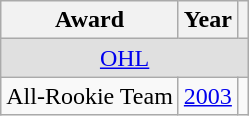<table class="wikitable">
<tr>
<th>Award</th>
<th>Year</th>
<th></th>
</tr>
<tr ALIGN="center" bgcolor="#e0e0e0">
<td colspan="3"><a href='#'>OHL</a></td>
</tr>
<tr>
<td>All-Rookie Team</td>
<td><a href='#'>2003</a></td>
<td></td>
</tr>
</table>
